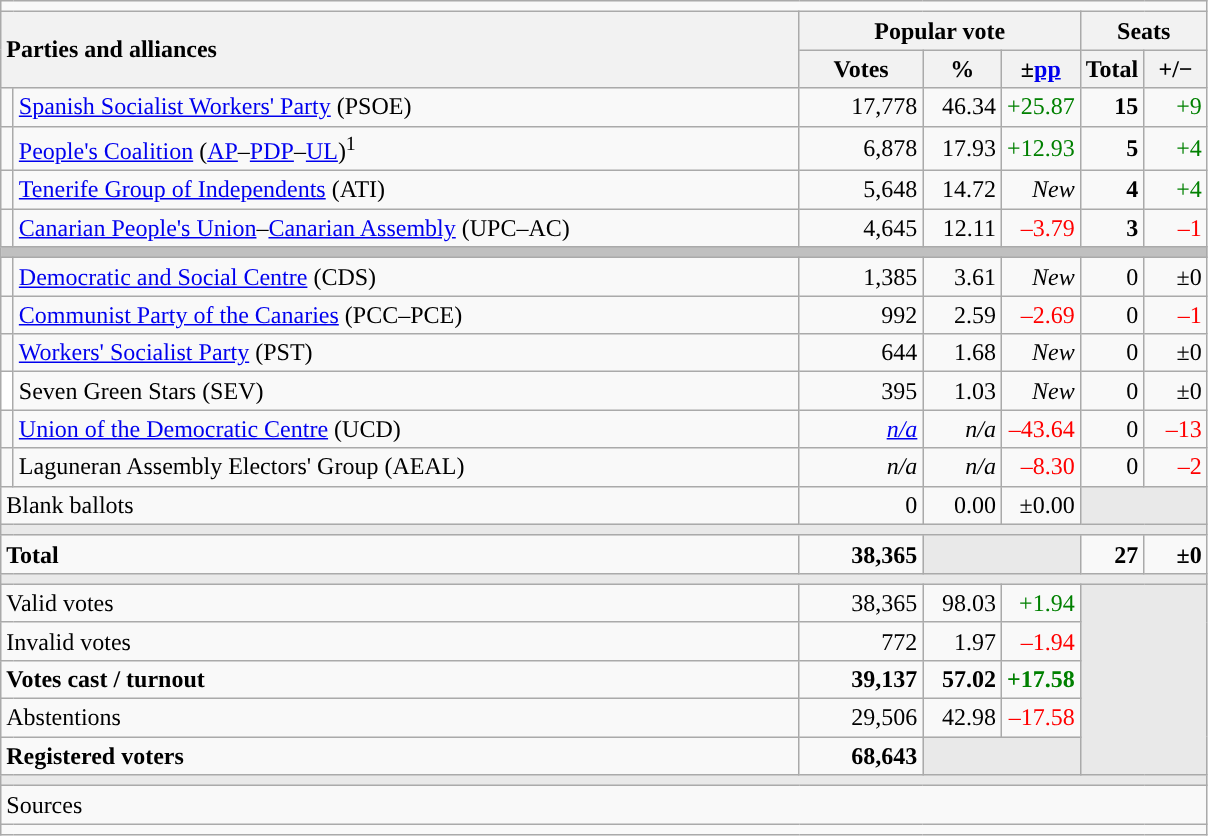<table class="wikitable" style="text-align:right;">
<tr>
<td colspan="7"></td>
</tr>
<tr>
<th style="text-align:left;" rowspan="2" colspan="2" width="525">Parties and alliances</th>
<th colspan="3">Popular vote</th>
<th colspan="2">Seats</th>
</tr>
<tr>
<th width="75">Votes</th>
<th width="45">%</th>
<th width="45">±<a href='#'>pp</a></th>
<th width="35">Total</th>
<th width="35">+/−</th>
</tr>
<tr>
<td width="1" style="color:inherit;background:"></td>
<td align="left"><a href='#'>Spanish Socialist Workers' Party</a> (PSOE)</td>
<td>17,778</td>
<td>46.34</td>
<td style="color:green;">+25.87</td>
<td><strong>15</strong></td>
<td style="color:green;">+9</td>
</tr>
<tr>
<td style="color:inherit;background:"></td>
<td align="left"><a href='#'>People's Coalition</a> (<a href='#'>AP</a>–<a href='#'>PDP</a>–<a href='#'>UL</a>)<sup>1</sup></td>
<td>6,878</td>
<td>17.93</td>
<td style="color:green;">+12.93</td>
<td><strong>5</strong></td>
<td style="color:green;">+4</td>
</tr>
<tr>
<td style="color:inherit;background:"></td>
<td align="left"><a href='#'>Tenerife Group of Independents</a> (ATI)</td>
<td>5,648</td>
<td>14.72</td>
<td><em>New</em></td>
<td><strong>4</strong></td>
<td style="color:green;">+4</td>
</tr>
<tr>
<td style="color:inherit;background:"></td>
<td align="left"><a href='#'>Canarian People's Union</a>–<a href='#'>Canarian Assembly</a> (UPC–AC)</td>
<td>4,645</td>
<td>12.11</td>
<td style="color:red;">–3.79</td>
<td><strong>3</strong></td>
<td style="color:red;">–1</td>
</tr>
<tr>
<td colspan="7" bgcolor="#C0C0C0"></td>
</tr>
<tr>
<td style="color:inherit;background:"></td>
<td align="left"><a href='#'>Democratic and Social Centre</a> (CDS)</td>
<td>1,385</td>
<td>3.61</td>
<td><em>New</em></td>
<td>0</td>
<td>±0</td>
</tr>
<tr>
<td style="color:inherit;background:"></td>
<td align="left"><a href='#'>Communist Party of the Canaries</a> (PCC–PCE)</td>
<td>992</td>
<td>2.59</td>
<td style="color:red;">–2.69</td>
<td>0</td>
<td style="color:red;">–1</td>
</tr>
<tr>
<td style="color:inherit;background:"></td>
<td align="left"><a href='#'>Workers' Socialist Party</a> (PST)</td>
<td>644</td>
<td>1.68</td>
<td><em>New</em></td>
<td>0</td>
<td>±0</td>
</tr>
<tr>
<td bgcolor="white"></td>
<td align="left">Seven Green Stars (SEV)</td>
<td>395</td>
<td>1.03</td>
<td><em>New</em></td>
<td>0</td>
<td>±0</td>
</tr>
<tr>
<td style="color:inherit;background:"></td>
<td align="left"><a href='#'>Union of the Democratic Centre</a> (UCD)</td>
<td><em><a href='#'>n/a</a></em></td>
<td><em>n/a</em></td>
<td style="color:red;">–43.64</td>
<td>0</td>
<td style="color:red;">–13</td>
</tr>
<tr>
<td style="color:inherit;background:"></td>
<td align="left">Laguneran Assembly Electors' Group (AEAL)</td>
<td><em>n/a</em></td>
<td><em>n/a</em></td>
<td style="color:red;">–8.30</td>
<td>0</td>
<td style="color:red;">–2</td>
</tr>
<tr>
<td align="left" colspan="2">Blank ballots</td>
<td>0</td>
<td>0.00</td>
<td>±0.00</td>
<td bgcolor="#E9E9E9" colspan="2"></td>
</tr>
<tr>
<td colspan="7" bgcolor="#E9E9E9"></td>
</tr>
<tr style="font-weight:bold;">
<td align="left" colspan="2">Total</td>
<td>38,365</td>
<td bgcolor="#E9E9E9" colspan="2"></td>
<td>27</td>
<td>±0</td>
</tr>
<tr>
<td colspan="7" bgcolor="#E9E9E9"></td>
</tr>
<tr>
<td align="left" colspan="2">Valid votes</td>
<td>38,365</td>
<td>98.03</td>
<td style="color:green;">+1.94</td>
<td bgcolor="#E9E9E9" colspan="2" rowspan="5"></td>
</tr>
<tr>
<td align="left" colspan="2">Invalid votes</td>
<td>772</td>
<td>1.97</td>
<td style="color:red;">–1.94</td>
</tr>
<tr style="font-weight:bold;">
<td align="left" colspan="2">Votes cast / turnout</td>
<td>39,137</td>
<td>57.02</td>
<td style="color:green;">+17.58</td>
</tr>
<tr>
<td align="left" colspan="2">Abstentions</td>
<td>29,506</td>
<td>42.98</td>
<td style="color:red;">–17.58</td>
</tr>
<tr style="font-weight:bold;">
<td align="left" colspan="2">Registered voters</td>
<td>68,643</td>
<td bgcolor="#E9E9E9" colspan="2"></td>
</tr>
<tr>
<td colspan="7" bgcolor="#E9E9E9"></td>
</tr>
<tr>
<td align="left" colspan="7">Sources</td>
</tr>
<tr>
<td colspan="7" style="text-align:left; max-width:790px;"></td>
</tr>
</table>
